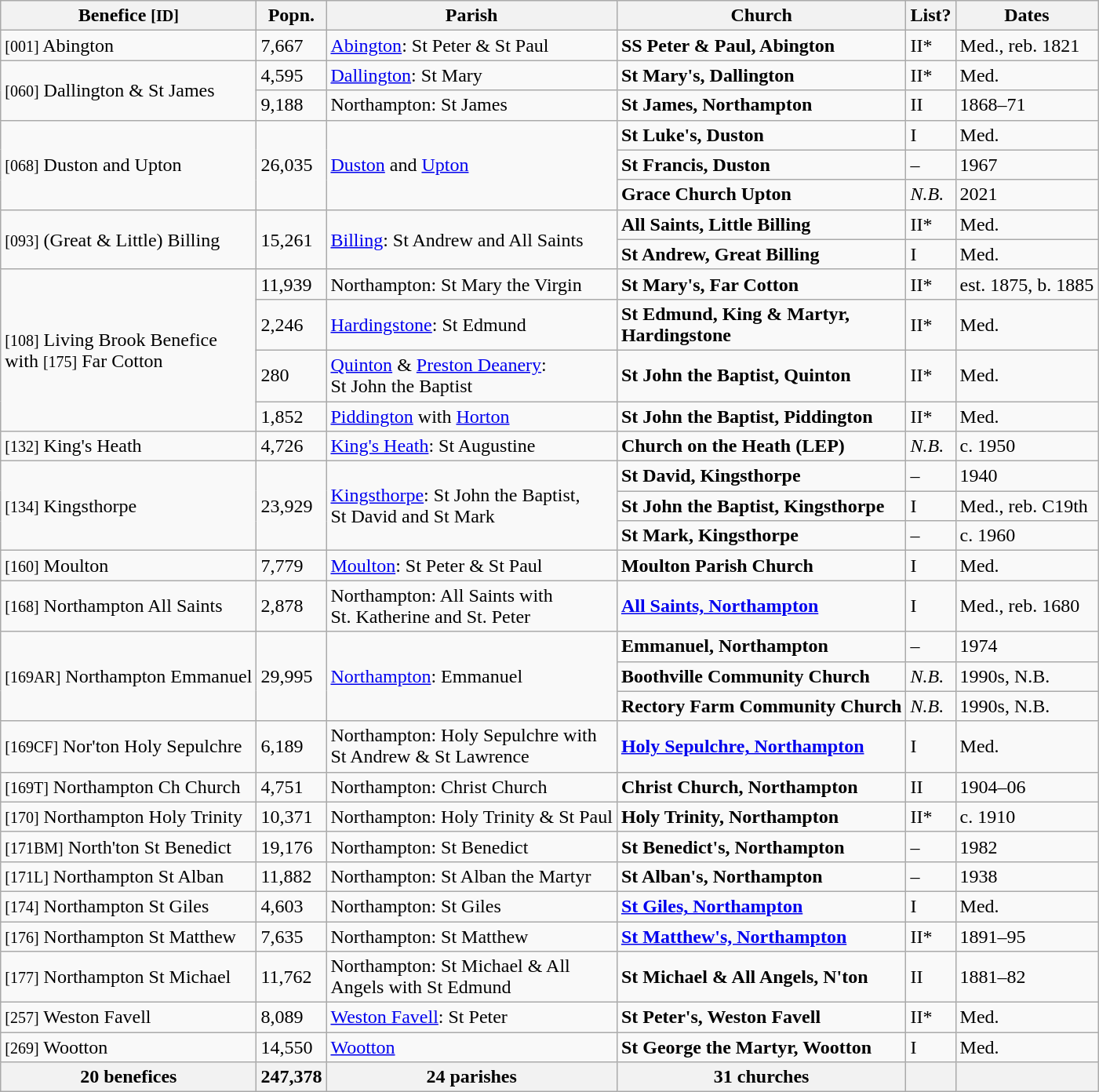<table class="wikitable sortable">
<tr>
<th>Benefice <small>[ID]</small></th>
<th>Popn.</th>
<th>Parish</th>
<th><strong>Church</strong></th>
<th>List?</th>
<th data-sort-type="number">Dates</th>
</tr>
<tr>
<td><small>[001]</small> Abington</td>
<td>7,667</td>
<td><a href='#'>Abington</a>: St Peter & St Paul</td>
<td><strong>SS Peter & Paul, Abington</strong></td>
<td>II*</td>
<td data-sort-value="1100.1821">Med., reb. 1821</td>
</tr>
<tr>
<td rowspan="2"><small>[060]</small> Dallington & St James</td>
<td>4,595</td>
<td><a href='#'>Dallington</a>: St Mary</td>
<td><strong>St Mary's, Dallington</strong></td>
<td>II*</td>
<td data-sort-value="1100">Med.</td>
</tr>
<tr>
<td>9,188</td>
<td>Northampton: St James</td>
<td><strong>St James, Northampton</strong></td>
<td>II</td>
<td data-sort-value="1871">1868–71</td>
</tr>
<tr>
<td rowspan="3"><small>[068]</small> Duston and Upton</td>
<td rowspan="3">26,035</td>
<td rowspan="3"><a href='#'>Duston</a> and <a href='#'>Upton</a></td>
<td><strong>St Luke's, Duston</strong></td>
<td>I</td>
<td data-sort-value="1100">Med.</td>
</tr>
<tr>
<td><strong>St Francis, Duston</strong></td>
<td>–</td>
<td>1967</td>
</tr>
<tr>
<td><strong>Grace Church Upton</strong></td>
<td><em>N.B.</em></td>
<td data-sort-value="2021">2021</td>
</tr>
<tr>
<td rowspan="2"><small>[093]</small> (Great & Little) Billing</td>
<td rowspan="2">15,261</td>
<td rowspan="2"><a href='#'>Billing</a>: St Andrew and All Saints</td>
<td><strong>All Saints, Little Billing</strong></td>
<td>II*</td>
<td>Med.</td>
</tr>
<tr>
<td><strong>St Andrew, Great Billing</strong></td>
<td>I</td>
<td>Med.</td>
</tr>
<tr>
<td rowspan="4"><small>[108]</small> Living Brook Benefice<br>with <small>[175]</small> Far Cotton</td>
<td>11,939</td>
<td>Northampton: St Mary the Virgin</td>
<td><strong>St Mary's, Far Cotton</strong></td>
<td>II*</td>
<td data-sort-value="1875">est. 1875, b. 1885</td>
</tr>
<tr>
<td>2,246</td>
<td><a href='#'>Hardingstone</a>: St Edmund</td>
<td><strong>St Edmund, King & Martyr,<br>Hardingstone</strong></td>
<td>II*</td>
<td data-sort-value="1100">Med.</td>
</tr>
<tr>
<td>280</td>
<td><a href='#'>Quinton</a> & <a href='#'>Preston Deanery</a>:<br>St John the Baptist</td>
<td><strong>St John the Baptist, Quinton</strong></td>
<td>II*</td>
<td data-sort-value="1100">Med.</td>
</tr>
<tr>
<td>1,852</td>
<td><a href='#'>Piddington</a> with <a href='#'>Horton</a></td>
<td><strong>St John the Baptist, Piddington</strong></td>
<td>II*</td>
<td data-sort-value="1100">Med.</td>
</tr>
<tr>
<td><small>[132]</small> King's Heath</td>
<td>4,726</td>
<td><a href='#'>King's Heath</a>: St Augustine</td>
<td><strong>Church on the Heath (LEP)</strong></td>
<td><em>N.B.</em></td>
<td data-sort-value="1950">c. 1950</td>
</tr>
<tr>
<td rowspan="3"><small>[134]</small> Kingsthorpe</td>
<td rowspan="3">23,929</td>
<td rowspan="3"><a href='#'>Kingsthorpe</a>: St John the Baptist,<br>St David and St Mark</td>
<td><strong>St David, Kingsthorpe</strong></td>
<td>–</td>
<td>1940</td>
</tr>
<tr>
<td><strong>St John the Baptist, Kingsthorpe</strong></td>
<td>I</td>
<td data-sort-value="1100.1850">Med., reb. C19th</td>
</tr>
<tr>
<td><strong>St Mark, Kingsthorpe</strong></td>
<td>–</td>
<td data-sort-value="1960">c. 1960</td>
</tr>
<tr>
<td><small>[160]</small> Moulton</td>
<td>7,779</td>
<td><a href='#'>Moulton</a>: St Peter & St Paul</td>
<td><strong>Moulton Parish Church</strong></td>
<td>I</td>
<td data-sort-value="1100">Med.</td>
</tr>
<tr>
<td><small>[168]</small> Northampton All Saints</td>
<td>2,878</td>
<td>Northampton: All Saints with<br>St. Katherine and St. Peter</td>
<td><a href='#'><strong>All Saints, Northampton</strong></a></td>
<td>I</td>
<td data-sort-value="1100.1680">Med., reb. 1680</td>
</tr>
<tr>
<td rowspan="3"><small>[169AR]</small> Northampton Emmanuel</td>
<td rowspan="3">29,995</td>
<td rowspan="3"><a href='#'>Northampton</a>: Emmanuel</td>
<td><strong>Emmanuel, Northampton</strong></td>
<td>–</td>
<td>1974</td>
</tr>
<tr>
<td><strong>Boothville Community Church</strong></td>
<td><em>N.B.</em></td>
<td>1990s, N.B.</td>
</tr>
<tr>
<td><strong>Rectory Farm Community Church</strong></td>
<td><em>N.B.</em></td>
<td>1990s, N.B.</td>
</tr>
<tr>
<td><small>[169CF]</small> Nor'ton Holy Sepulchre</td>
<td>6,189</td>
<td>Northampton: Holy Sepulchre with<br>St Andrew & St Lawrence</td>
<td><a href='#'><strong>Holy Sepulchre, Northampton</strong></a></td>
<td>I</td>
<td>Med.</td>
</tr>
<tr>
<td><small>[169T]</small> Northampton Ch Church</td>
<td>4,751</td>
<td>Northampton: Christ Church</td>
<td><strong>Christ Church, Northampton</strong></td>
<td>II</td>
<td>1904–06</td>
</tr>
<tr>
<td><small>[170]</small> Northampton Holy Trinity</td>
<td>10,371</td>
<td>Northampton: Holy Trinity & St Paul</td>
<td><strong>Holy Trinity, Northampton</strong></td>
<td>II*</td>
<td data-sort-value="1910">c. 1910</td>
</tr>
<tr>
<td><small>[171BM]</small> North'ton St Benedict</td>
<td>19,176</td>
<td>Northampton: St Benedict</td>
<td><strong>St Benedict's, Northampton</strong></td>
<td>–</td>
<td>1982</td>
</tr>
<tr>
<td><small>[171L]</small> Northampton St Alban</td>
<td>11,882</td>
<td>Northampton: St Alban the Martyr</td>
<td><strong>St Alban's, Northampton</strong></td>
<td>–</td>
<td>1938</td>
</tr>
<tr>
<td><small>[174]</small> Northampton St Giles</td>
<td>4,603</td>
<td>Northampton: St Giles</td>
<td><strong><a href='#'>St Giles, Northampton</a></strong></td>
<td>I</td>
<td data-sort-value="1100">Med.</td>
</tr>
<tr>
<td><small>[176]</small> Northampton St Matthew</td>
<td>7,635</td>
<td>Northampton: St Matthew</td>
<td><a href='#'><strong>St Matthew's, Northampton</strong></a></td>
<td>II*</td>
<td data-sort-value="1891">1891–95</td>
</tr>
<tr>
<td><small>[177]</small> Northampton St Michael</td>
<td>11,762</td>
<td>Northampton: St Michael & All<br>Angels with St Edmund</td>
<td><strong>St Michael & All Angels, N'ton</strong></td>
<td>II</td>
<td data-sort-value="1882">1881–82</td>
</tr>
<tr>
<td><small>[257]</small> Weston Favell</td>
<td>8,089</td>
<td><a href='#'>Weston Favell</a>: St Peter</td>
<td><strong>St Peter's, Weston Favell</strong></td>
<td>II*</td>
<td data-sort-value="1100">Med.</td>
</tr>
<tr>
<td><small>[269]</small> Wootton</td>
<td>14,550</td>
<td><a href='#'>Wootton</a></td>
<td><strong>St George the Martyr, Wootton</strong></td>
<td>I</td>
<td data-sort-value="1100">Med.</td>
</tr>
<tr>
<th>20 benefices</th>
<th>247,378</th>
<th>24 parishes</th>
<th>31 churches</th>
<th></th>
<th></th>
</tr>
</table>
